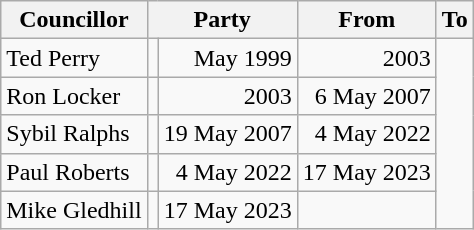<table class=wikitable>
<tr>
<th>Councillor</th>
<th colspan=2>Party</th>
<th>From</th>
<th>To</th>
</tr>
<tr>
<td>Ted Perry</td>
<td></td>
<td align=right>May 1999</td>
<td align=right>2003</td>
</tr>
<tr>
<td>Ron Locker</td>
<td></td>
<td align=right>2003</td>
<td align=right>6 May 2007</td>
</tr>
<tr>
<td>Sybil Ralphs</td>
<td></td>
<td align=right>19 May 2007</td>
<td align=right>4 May 2022</td>
</tr>
<tr>
<td>Paul Roberts</td>
<td></td>
<td align=right>4 May 2022</td>
<td align=right>17 May 2023</td>
</tr>
<tr>
<td>Mike Gledhill</td>
<td></td>
<td align=right>17 May 2023</td>
<td align=right></td>
</tr>
</table>
